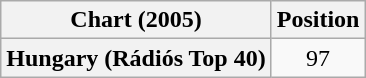<table class="wikitable plainrowheaders" style="text-align:center">
<tr>
<th scope="col">Chart (2005)</th>
<th scope="col">Position</th>
</tr>
<tr>
<th scope="row">Hungary (Rádiós Top 40)</th>
<td>97</td>
</tr>
</table>
